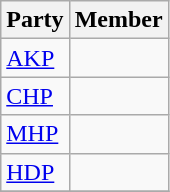<table class="wikitable">
<tr>
<th>Party</th>
<th colspan="2">Member</th>
</tr>
<tr>
<td><a href='#'>AKP</a></td>
<td></td>
</tr>
<tr>
<td><a href='#'>CHP</a></td>
<td></td>
</tr>
<tr>
<td><a href='#'>MHP</a></td>
<td></td>
</tr>
<tr>
<td><a href='#'>HDP</a></td>
<td></td>
</tr>
<tr>
</tr>
</table>
